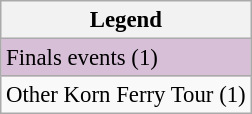<table class="wikitable" style="font-size:95%;">
<tr>
<th>Legend</th>
</tr>
<tr style="background:#D8BFD8;">
<td>Finals events (1)</td>
</tr>
<tr>
<td>Other Korn Ferry Tour (1)</td>
</tr>
</table>
